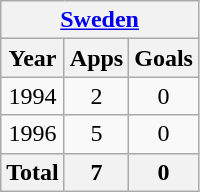<table class="wikitable" style="text-align:center">
<tr>
<th colspan=3><a href='#'>Sweden</a></th>
</tr>
<tr>
<th>Year</th>
<th>Apps</th>
<th>Goals</th>
</tr>
<tr>
<td>1994</td>
<td>2</td>
<td>0</td>
</tr>
<tr>
<td>1996</td>
<td>5</td>
<td>0</td>
</tr>
<tr>
<th>Total</th>
<th>7</th>
<th>0</th>
</tr>
</table>
